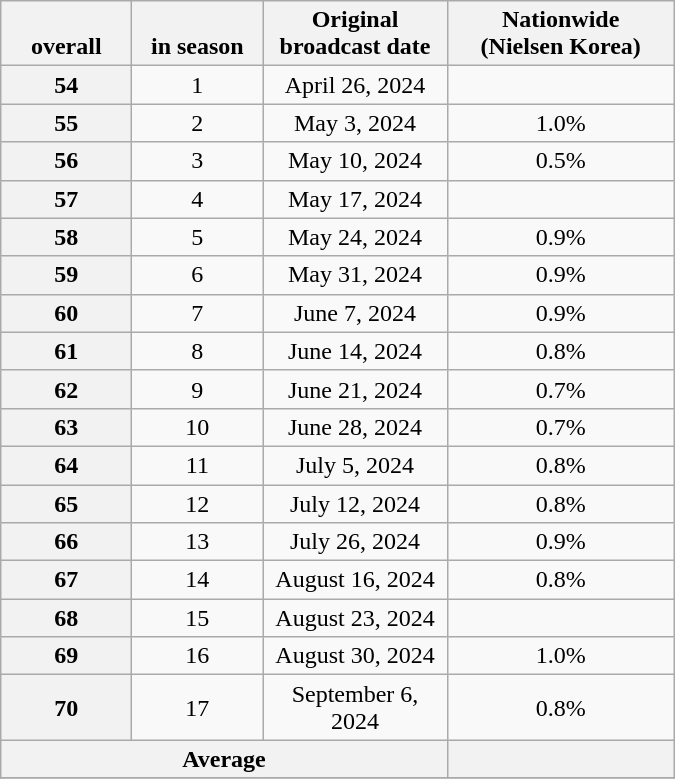<table class="wikitable" style="width:450px; text-align:center">
<tr>
<th scope="col" style="width:5em"><br>overall</th>
<th scope="col" style="width:5em"><br>in season</th>
<th scope="col">Original broadcast date</th>
<th scope="col" style="width:9em">Nationwide<br>(Nielsen Korea)</th>
</tr>
<tr>
<th>54</th>
<td>1</td>
<td>April 26, 2024</td>
<td><strong></strong></td>
</tr>
<tr>
<th>55</th>
<td>2</td>
<td>May 3, 2024</td>
<td>1.0%</td>
</tr>
<tr>
<th>56</th>
<td>3</td>
<td>May 10, 2024</td>
<td>0.5%</td>
</tr>
<tr>
<th>57</th>
<td>4</td>
<td>May 17, 2024</td>
<td><strong></strong></td>
</tr>
<tr>
<th>58</th>
<td>5</td>
<td>May 24, 2024</td>
<td>0.9%</td>
</tr>
<tr>
<th>59</th>
<td>6</td>
<td>May 31, 2024</td>
<td>0.9%</td>
</tr>
<tr>
<th>60</th>
<td>7</td>
<td>June 7, 2024</td>
<td>0.9%</td>
</tr>
<tr>
<th>61</th>
<td>8</td>
<td>June 14, 2024</td>
<td>0.8%</td>
</tr>
<tr>
<th>62</th>
<td>9</td>
<td>June 21, 2024</td>
<td>0.7%</td>
</tr>
<tr>
<th>63</th>
<td>10</td>
<td>June 28, 2024</td>
<td>0.7%</td>
</tr>
<tr>
<th>64</th>
<td>11</td>
<td>July 5, 2024</td>
<td>0.8%</td>
</tr>
<tr>
<th>65</th>
<td>12</td>
<td>July 12, 2024</td>
<td>0.8%</td>
</tr>
<tr>
<th>66</th>
<td>13</td>
<td>July 26, 2024</td>
<td>0.9%</td>
</tr>
<tr>
<th>67</th>
<td>14</td>
<td>August 16, 2024</td>
<td>0.8%</td>
</tr>
<tr>
<th>68</th>
<td>15</td>
<td>August 23, 2024</td>
<td><strong></strong></td>
</tr>
<tr>
<th>69</th>
<td>16</td>
<td>August 30, 2024</td>
<td>1.0%</td>
</tr>
<tr>
<th>70</th>
<td>17</td>
<td>September 6, 2024</td>
<td>0.8%</td>
</tr>
<tr>
<th scope="col" colspan="3">Average</th>
<th scope="col"></th>
</tr>
<tr>
</tr>
</table>
